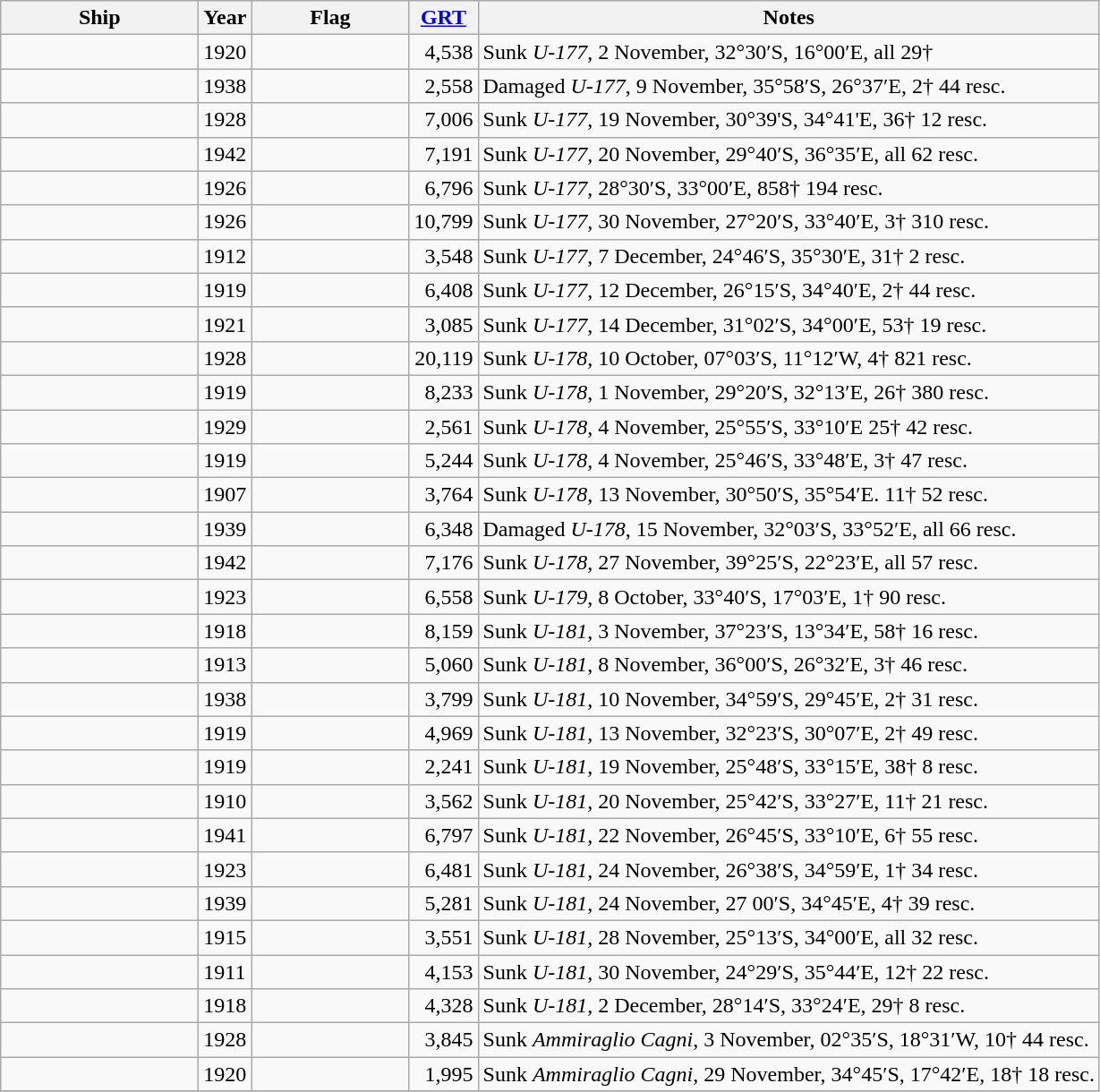<table class="wikitable sortable">
<tr>
<th scope="col" width="140px">Ship</th>
<th scope="col" width="20px">Year</th>
<th scope="col" width="110px">Flag</th>
<th scope="col" width="30px"><a href='#'>GRT</a></th>
<th>Notes</th>
</tr>
<tr>
<td align="left"></td>
<td align="left">1920</td>
<td align="left"></td>
<td align="right">4,538</td>
<td align="left">Sunk <em>U-177</em>, 2 November, 32°30′S, 16°00′E, all 29†</td>
</tr>
<tr>
<td align="left"></td>
<td align="left">1938</td>
<td align="left"></td>
<td align="right">2,558</td>
<td align="left">Damaged <em>U-177</em>, 9 November, 35°58′S, 26°37′E, 2† 44 resc.</td>
</tr>
<tr>
<td align="left"></td>
<td align="left">1928</td>
<td align="left"></td>
<td align="right">7,006</td>
<td align="left">Sunk <em>U-177</em>, 19 November, 30°39'S, 34°41'E, 36† 12 resc.</td>
</tr>
<tr>
<td align="left"></td>
<td align="left">1942</td>
<td align="left"></td>
<td align="right">7,191</td>
<td align="left">Sunk <em>U-177</em>, 20 November, 29°40′S, 36°35′E, all 62 resc.</td>
</tr>
<tr>
<td align="left"></td>
<td align="left">1926</td>
<td align="left"></td>
<td align="right">6,796</td>
<td align="left">Sunk <em>U-177</em>, 28°30′S, 33°00′E, 858† 194 resc.</td>
</tr>
<tr>
<td align="left"></td>
<td align="left">1926</td>
<td align="left"></td>
<td align="right">10,799</td>
<td align="left">Sunk <em>U-177</em>, 30 November, 27°20′S, 33°40′E, 3† 310 resc.</td>
</tr>
<tr>
<td align="left"></td>
<td align="left">1912</td>
<td align="left"></td>
<td align="right">3,548</td>
<td align="left">Sunk <em>U-177</em>, 7 December, 24°46′S, 35°30′E, 31† 2 resc.</td>
</tr>
<tr>
<td align="left"></td>
<td align="left">1919</td>
<td align="left"></td>
<td align="right">6,408</td>
<td align="left">Sunk <em>U-177</em>, 12 December, 26°15′S, 34°40′E, 2† 44 resc.</td>
</tr>
<tr>
<td align="left"></td>
<td align="left">1921</td>
<td align="left"></td>
<td align="right">3,085</td>
<td align="left">Sunk <em>U-177</em>, 14 December, 31°02′S, 34°00′E, 53† 19 resc.</td>
</tr>
<tr>
<td align="left"></td>
<td align="left">1928</td>
<td align="left"></td>
<td align="right">20,119</td>
<td align="left">Sunk <em>U-178</em>, 10 October, 07°03′S, 11°12′W, 4† 821 resc.</td>
</tr>
<tr>
<td align="left"></td>
<td align="left">1919</td>
<td align="left"></td>
<td align="right">8,233</td>
<td align="left">Sunk <em>U-178</em>, 1 November, 29°20′S, 32°13′E, 26† 380 resc.</td>
</tr>
<tr>
<td align="left"></td>
<td align="left">1929</td>
<td align="left"></td>
<td align="right">2,561</td>
<td align="left">Sunk <em>U-178</em>, 4 November, 25°55′S, 33°10′E 25† 42 resc.</td>
</tr>
<tr>
<td align="left"></td>
<td align="left">1919</td>
<td align="left"></td>
<td align="right">5,244</td>
<td align="left">Sunk <em>U-178</em>, 4 November, 25°46′S, 33°48′E, 3† 47 resc.</td>
</tr>
<tr>
<td align="left"></td>
<td align="left">1907</td>
<td align="left"></td>
<td align="right">3,764</td>
<td align="left">Sunk <em>U-178</em>, 13 November, 30°50′S, 35°54′E. 11† 52 resc.</td>
</tr>
<tr>
<td align="left"></td>
<td align="left">1939</td>
<td align="left"></td>
<td align="right">6,348</td>
<td align="left">Damaged <em>U-178</em>, 15 November, 32°03′S, 33°52′E, all 66 resc.</td>
</tr>
<tr>
<td align="left"></td>
<td align="left">1942</td>
<td align="left"></td>
<td align="right">7,176</td>
<td align="left">Sunk <em>U-178</em>, 27 November, 39°25′S, 22°23′E, all 57 resc.</td>
</tr>
<tr>
<td align="left"></td>
<td align="left">1923</td>
<td align="left"></td>
<td align="right">6,558</td>
<td align="left">Sunk <em>U-179</em>, 8 October, 33°40′S, 17°03′E, 1† 90 resc.</td>
</tr>
<tr>
<td align="left"></td>
<td align="left">1918</td>
<td align="left"></td>
<td align="right">8,159</td>
<td align="left">Sunk <em>U-181</em>, 3 November, 37°23′S, 13°34′E, 58† 16 resc.</td>
</tr>
<tr>
<td align="left"></td>
<td align="left">1913</td>
<td align="left"></td>
<td align="right">5,060</td>
<td align="left">Sunk <em>U-181</em>, 8 November, 36°00′S, 26°32′E, 3† 46 resc.</td>
</tr>
<tr>
<td align="left"></td>
<td align="left">1938</td>
<td align="left"></td>
<td align="right">3,799</td>
<td align="left">Sunk <em>U-181</em>, 10 November, 34°59′S, 29°45′E, 2† 31 resc.</td>
</tr>
<tr>
<td align="left"></td>
<td align="left">1919</td>
<td align="left"></td>
<td align="right">4,969</td>
<td align="left">Sunk <em>U-181</em>, 13 November, 32°23′S, 30°07′E, 2† 49 resc.</td>
</tr>
<tr>
<td align="left"></td>
<td align="left">1919</td>
<td align="left"></td>
<td align="right">2,241</td>
<td align="left">Sunk <em>U-181</em>, 19 November, 25°48′S, 33°15′E, 38† 8 resc.</td>
</tr>
<tr>
<td align="left"></td>
<td align="left">1910</td>
<td align="left"></td>
<td align="right">3,562</td>
<td align="left">Sunk <em>U-181</em>, 20 November, 25°42′S, 33°27′E, 11† 21 resc.</td>
</tr>
<tr>
<td align="left"></td>
<td align="left">1941</td>
<td align="left"></td>
<td align="right">6,797</td>
<td align="left">Sunk <em>U-181</em>, 22 November, 26°45′S, 33°10′E, 6† 55 resc.</td>
</tr>
<tr>
<td align="left"></td>
<td align="left">1923</td>
<td align="left"></td>
<td align="right">6,481</td>
<td align="left">Sunk <em>U-181</em>, 24 November, 26°38′S, 34°59′E, 1† 34 resc.</td>
</tr>
<tr>
<td align="left"></td>
<td align="left">1939</td>
<td align="left"></td>
<td align="right">5,281</td>
<td align="left">Sunk <em>U-181</em>, 24 November, 27 00′S, 34°45′E, 4† 39 resc.</td>
</tr>
<tr>
<td align="left"></td>
<td align="left">1915</td>
<td align="left"></td>
<td align="right">3,551</td>
<td align="left">Sunk <em>U-181</em>, 28 November, 25°13′S, 34°00′E, all 32 resc.</td>
</tr>
<tr>
<td align="left"></td>
<td align="left">1911</td>
<td align="left"></td>
<td align="right">4,153</td>
<td align="left">Sunk <em>U-181</em>, 30 November, 24°29′S, 35°44′E, 12† 22 resc.</td>
</tr>
<tr>
<td align="left"></td>
<td align="left">1918</td>
<td align="left"></td>
<td align="right">4,328</td>
<td align="left">Sunk <em>U-181</em>, 2 December, 28°14′S, 33°24′E, 29† 8 resc.</td>
</tr>
<tr>
<td align="left"></td>
<td align="left">1928</td>
<td align="left"></td>
<td align="right">3,845</td>
<td align="left">Sunk <em>Ammiraglio Cagni</em>, 3 November, 02°35′S, 18°31′W, 10† 44 resc.</td>
</tr>
<tr>
<td align="left"></td>
<td align="left">1920</td>
<td align="left"></td>
<td align="right">1,995</td>
<td align="left">Sunk <em>Ammiraglio Cagni</em>, 29 November, 34°45′S, 17°42′E, 18† 18 resc.</td>
</tr>
<tr>
</tr>
</table>
